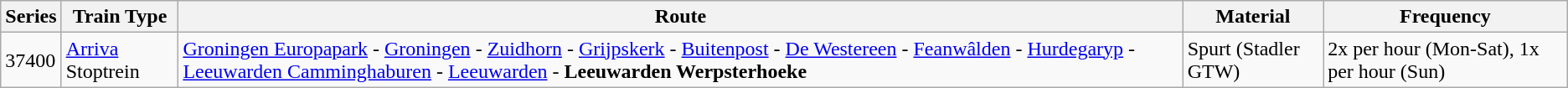<table class="wikitable vatop">
<tr>
<th>Series</th>
<th>Train Type</th>
<th>Route</th>
<th>Material</th>
<th>Frequency</th>
</tr>
<tr>
<td>37400</td>
<td><a href='#'>Arriva</a> Stoptrein</td>
<td><a href='#'>Groningen Europapark</a> - <a href='#'>Groningen</a> - <a href='#'>Zuidhorn</a> - <a href='#'>Grijpskerk</a> - <a href='#'>Buitenpost</a> - <a href='#'>De Westereen</a> - <a href='#'>Feanwâlden</a> - <a href='#'>Hurdegaryp</a> - <a href='#'>Leeuwarden Camminghaburen</a> - <a href='#'>Leeuwarden</a> - <strong>Leeuwarden Werpsterhoeke</strong></td>
<td>Spurt (Stadler GTW)</td>
<td>2x per hour (Mon-Sat), 1x per hour (Sun)</td>
</tr>
</table>
